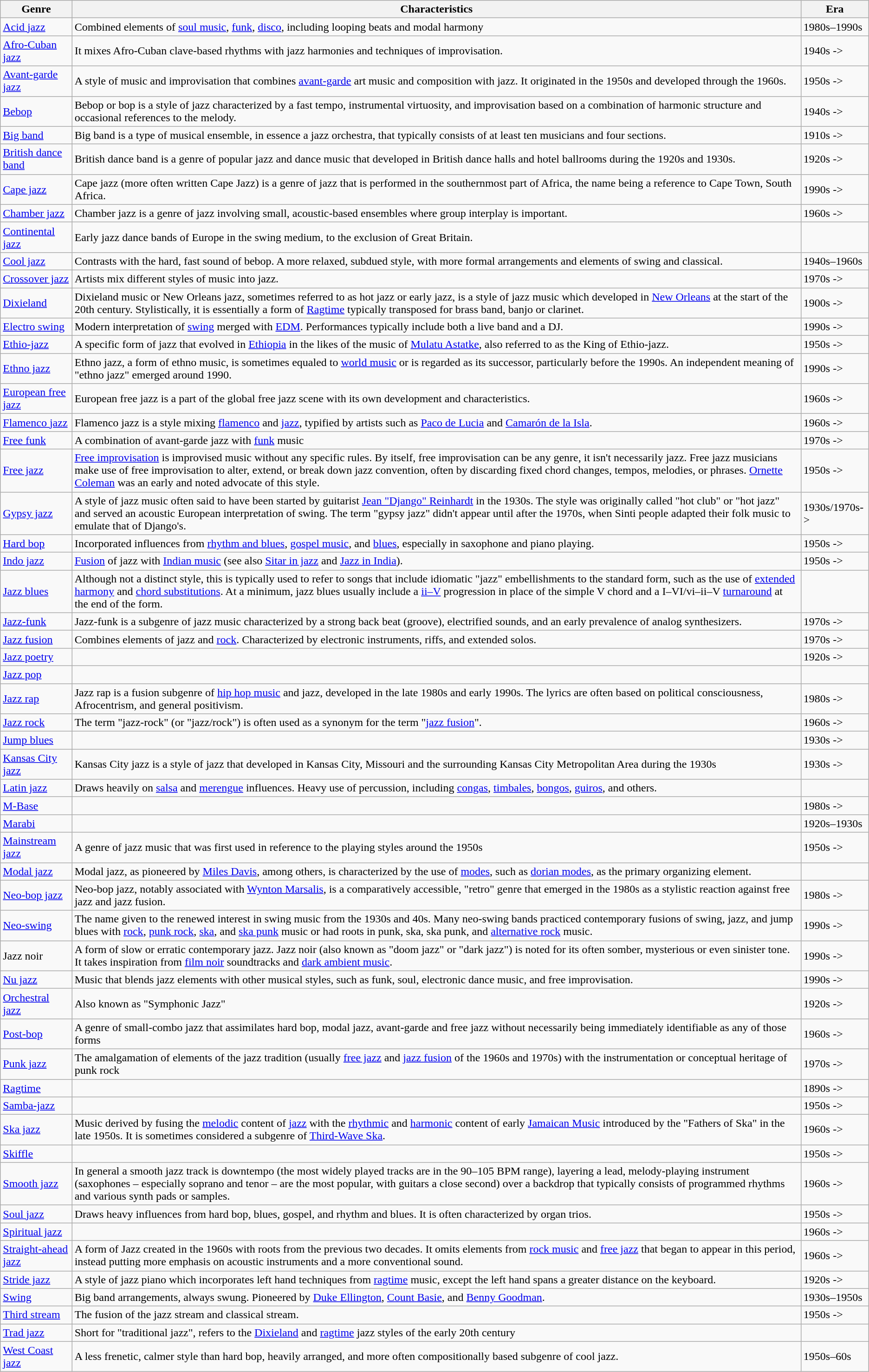<table class="wikitable sortable">
<tr>
<th>Genre</th>
<th class="unsortable">Characteristics</th>
<th>Era</th>
</tr>
<tr>
<td><a href='#'>Acid jazz</a></td>
<td>Combined elements of <a href='#'>soul music</a>, <a href='#'>funk</a>, <a href='#'>disco</a>, including looping beats and modal harmony</td>
<td>1980s–1990s</td>
</tr>
<tr>
<td><a href='#'>Afro-Cuban jazz</a></td>
<td>It mixes Afro-Cuban clave-based rhythms with jazz harmonies and techniques of improvisation.</td>
<td>1940s -></td>
</tr>
<tr>
<td><a href='#'>Avant-garde jazz</a></td>
<td>A style of music and improvisation that combines <a href='#'>avant-garde</a> art music and composition with jazz. It originated in the 1950s and developed through the 1960s.</td>
<td>1950s -></td>
</tr>
<tr>
<td><a href='#'>Bebop</a></td>
<td>Bebop or bop is a style of jazz characterized by a fast tempo, instrumental virtuosity, and improvisation based on a combination of harmonic structure and occasional references to the melody.</td>
<td>1940s -></td>
</tr>
<tr>
<td><a href='#'>Big band</a></td>
<td>Big band is a type of musical ensemble, in essence a jazz orchestra, that typically consists of at least ten musicians and four sections.</td>
<td>1910s -></td>
</tr>
<tr>
<td><a href='#'>British dance band</a></td>
<td>British dance band is a genre of popular jazz and dance music that developed in British dance halls and hotel ballrooms during the 1920s and 1930s.</td>
<td>1920s -></td>
</tr>
<tr>
<td><a href='#'>Cape jazz</a></td>
<td>Cape jazz (more often written Cape Jazz) is a genre of jazz that is performed in the southernmost part of Africa, the name being a reference to Cape Town, South Africa.</td>
<td>1990s -></td>
</tr>
<tr>
<td><a href='#'>Chamber jazz</a></td>
<td>Chamber jazz is a genre of jazz involving small, acoustic-based ensembles where group interplay is important.</td>
<td>1960s -></td>
</tr>
<tr>
<td><a href='#'>Continental jazz</a></td>
<td>Early jazz dance bands of Europe in the swing medium, to the exclusion of Great Britain.</td>
<td></td>
</tr>
<tr>
<td><a href='#'>Cool jazz</a></td>
<td>Contrasts with the hard, fast sound of bebop. A more relaxed, subdued style, with more formal arrangements and elements of swing and classical.</td>
<td>1940s–1960s</td>
</tr>
<tr>
<td><a href='#'>Crossover jazz</a></td>
<td>Artists mix different styles of music into jazz.</td>
<td>1970s -></td>
</tr>
<tr>
<td><a href='#'>Dixieland</a></td>
<td>Dixieland music or New Orleans jazz, sometimes referred to as hot jazz or early jazz, is a style of jazz music which developed in <a href='#'>New Orleans</a> at the start of the 20th century. Stylistically, it is essentially a form of <a href='#'>Ragtime</a> typically transposed for brass band, banjo or clarinet.</td>
<td>1900s -></td>
</tr>
<tr>
<td><a href='#'>Electro swing</a></td>
<td>Modern interpretation of <a href='#'>swing</a> merged with <a href='#'>EDM</a>.  Performances typically include both a live band and a DJ.</td>
<td>1990s -></td>
</tr>
<tr>
<td><a href='#'>Ethio-jazz</a></td>
<td>A specific form of jazz that evolved in <a href='#'>Ethiopia</a> in the likes of the music of <a href='#'>Mulatu Astatke</a>, also referred to as the King of Ethio-jazz.</td>
<td>1950s -></td>
</tr>
<tr>
<td><a href='#'>Ethno jazz</a></td>
<td>Ethno jazz, a form of ethno music, is sometimes equaled to <a href='#'>world music</a> or is regarded as its successor, particularly before the 1990s. An independent meaning of "ethno jazz" emerged around 1990.</td>
<td>1990s -></td>
</tr>
<tr>
<td><a href='#'>European free jazz</a></td>
<td>European free jazz is a part of the global free jazz scene with its own development and characteristics.</td>
<td>1960s -></td>
</tr>
<tr>
<td><a href='#'>Flamenco jazz</a></td>
<td>Flamenco jazz is a style mixing <a href='#'>flamenco</a> and <a href='#'>jazz</a>, typified by artists such as <a href='#'>Paco de Lucia</a> and <a href='#'>Camarón de la Isla</a>.</td>
<td>1960s -></td>
</tr>
<tr>
<td><a href='#'>Free funk</a></td>
<td>A combination of avant-garde jazz with <a href='#'>funk</a> music</td>
<td>1970s -></td>
</tr>
<tr>
<td><a href='#'>Free jazz</a></td>
<td><a href='#'>Free improvisation</a> is improvised music without any specific rules. By itself, free improvisation can be any genre, it isn't necessarily jazz.  Free jazz musicians make use of free improvisation to alter, extend, or break down jazz convention, often by discarding fixed chord changes, tempos, melodies, or phrases.  <a href='#'>Ornette Coleman</a> was an early and noted advocate of this style.</td>
<td>1950s -></td>
</tr>
<tr>
<td><a href='#'>Gypsy jazz</a></td>
<td>A style of jazz music often said to have been started by guitarist <a href='#'>Jean "Django" Reinhardt</a> in the 1930s. The style was originally called "hot club" or "hot jazz" and served an acoustic European interpretation of swing. The term "gypsy jazz" didn't appear until after the 1970s, when Sinti people adapted their folk music to emulate that of Django's.</td>
<td>1930s/1970s-></td>
</tr>
<tr>
<td><a href='#'>Hard bop</a></td>
<td>Incorporated influences from <a href='#'>rhythm and blues</a>, <a href='#'>gospel music</a>, and <a href='#'>blues</a>, especially in saxophone and piano playing.</td>
<td>1950s -></td>
</tr>
<tr>
<td><a href='#'>Indo jazz</a></td>
<td><a href='#'>Fusion</a> of jazz with <a href='#'>Indian music</a> (see also <a href='#'>Sitar in jazz</a> and <a href='#'>Jazz in India</a>).</td>
<td>1950s -></td>
</tr>
<tr>
<td><a href='#'>Jazz blues</a></td>
<td>Although not a distinct style, this is typically used to refer to songs that include idiomatic "jazz" embellishments to the standard form, such as the use of <a href='#'>extended harmony</a> and <a href='#'>chord substitutions</a>. At a minimum, jazz blues usually include a <a href='#'>ii–V</a> progression in place of the simple V chord and a I–VI/vi–ii–V <a href='#'>turnaround</a> at the end of the form.</td>
</tr>
<tr>
<td><a href='#'>Jazz-funk</a></td>
<td>Jazz-funk is a subgenre of jazz music characterized by a strong back beat (groove), electrified sounds, and an early prevalence of analog synthesizers.</td>
<td>1970s -></td>
</tr>
<tr>
<td><a href='#'>Jazz fusion</a></td>
<td>Combines elements of jazz and <a href='#'>rock</a>. Characterized by electronic instruments, riffs, and extended solos.</td>
<td>1970s -></td>
</tr>
<tr>
<td><a href='#'>Jazz poetry</a></td>
<td></td>
<td>1920s -></td>
</tr>
<tr>
<td><a href='#'>Jazz pop</a></td>
<td></td>
<td></td>
</tr>
<tr>
<td><a href='#'>Jazz rap</a></td>
<td>Jazz rap is a fusion subgenre of <a href='#'>hip hop music</a> and jazz, developed in the late 1980s and early 1990s. The lyrics are often based on political consciousness, Afrocentrism, and general positivism.</td>
<td>1980s -></td>
</tr>
<tr>
<td><a href='#'>Jazz rock</a></td>
<td>The term "jazz-rock" (or "jazz/rock") is often used as a synonym for the term "<a href='#'>jazz fusion</a>".</td>
<td>1960s -></td>
</tr>
<tr>
<td><a href='#'>Jump blues</a></td>
<td></td>
<td>1930s -></td>
</tr>
<tr>
<td><a href='#'>Kansas City jazz</a></td>
<td>Kansas City jazz is a style of jazz that developed in Kansas City, Missouri and the surrounding Kansas City Metropolitan Area during the 1930s</td>
<td>1930s -></td>
</tr>
<tr>
<td><a href='#'>Latin jazz</a></td>
<td>Draws heavily on <a href='#'>salsa</a> and <a href='#'>merengue</a> influences. Heavy use of percussion, including <a href='#'>congas</a>, <a href='#'>timbales</a>, <a href='#'>bongos</a>, <a href='#'>guiros</a>, and others.</td>
</tr>
<tr>
<td><a href='#'>M-Base</a></td>
<td></td>
<td>1980s -></td>
</tr>
<tr>
<td><a href='#'>Marabi</a></td>
<td></td>
<td>1920s–1930s</td>
</tr>
<tr>
<td><a href='#'>Mainstream jazz</a></td>
<td>A genre of jazz music that was first used in reference to the playing styles around the 1950s</td>
<td>1950s -></td>
</tr>
<tr>
<td><a href='#'>Modal jazz</a></td>
<td>Modal jazz, as pioneered by <a href='#'>Miles Davis</a>, among others, is characterized by the use of <a href='#'>modes</a>, such as <a href='#'>dorian modes</a>, as the primary organizing element.</td>
<td></td>
</tr>
<tr>
<td><a href='#'>Neo-bop jazz</a></td>
<td>Neo-bop jazz, notably associated with <a href='#'>Wynton Marsalis</a>, is a comparatively accessible, "retro" genre that emerged in the 1980s as a stylistic reaction against free jazz and jazz fusion.</td>
<td>1980s -></td>
</tr>
<tr>
<td><a href='#'>Neo-swing</a></td>
<td>The name given to the renewed interest in swing music from the 1930s and 40s. Many neo-swing bands practiced contemporary fusions of swing, jazz, and jump blues with <a href='#'>rock</a>, <a href='#'>punk rock</a>, <a href='#'>ska</a>, and <a href='#'>ska punk</a> music or had roots in punk, ska, ska punk, and <a href='#'>alternative rock</a> music.</td>
<td>1990s -></td>
</tr>
<tr>
<td>Jazz noir</td>
<td>A form of slow or erratic contemporary jazz. Jazz noir (also known as "doom jazz" or "dark jazz") is noted for its often somber, mysterious or even sinister tone. It takes inspiration from <a href='#'>film noir</a> soundtracks and <a href='#'>dark ambient music</a>.</td>
<td>1990s -></td>
</tr>
<tr>
<td><a href='#'>Nu jazz</a></td>
<td>Music that blends jazz elements with other musical styles, such as funk, soul, electronic dance music, and free improvisation.</td>
<td>1990s -></td>
</tr>
<tr>
<td><a href='#'>Orchestral jazz</a></td>
<td>Also known as "Symphonic Jazz"</td>
<td>1920s -></td>
</tr>
<tr>
<td><a href='#'>Post-bop</a></td>
<td>A genre of small-combo jazz that assimilates hard bop, modal jazz, avant-garde and free jazz without necessarily being immediately identifiable as any of those forms</td>
<td>1960s -></td>
</tr>
<tr>
<td><a href='#'>Punk jazz</a></td>
<td>The amalgamation of elements of the jazz tradition (usually <a href='#'>free jazz</a> and <a href='#'>jazz fusion</a> of the 1960s and 1970s) with the instrumentation or conceptual heritage of punk rock</td>
<td>1970s -></td>
</tr>
<tr>
<td><a href='#'>Ragtime</a></td>
<td></td>
<td>1890s -></td>
</tr>
<tr>
<td><a href='#'>Samba-jazz</a></td>
<td></td>
<td>1950s -></td>
</tr>
<tr>
<td><a href='#'>Ska jazz</a></td>
<td>Music derived by fusing the <a href='#'>melodic</a> content of <a href='#'>jazz</a> with the <a href='#'>rhythmic</a> and <a href='#'>harmonic</a> content of early <a href='#'>Jamaican Music</a> introduced by the "Fathers of Ska" in the late 1950s. It is sometimes considered a subgenre of <a href='#'>Third-Wave Ska</a>.</td>
<td>1960s -></td>
</tr>
<tr>
<td><a href='#'>Skiffle</a></td>
<td></td>
<td>1950s -></td>
</tr>
<tr>
<td><a href='#'>Smooth jazz</a></td>
<td>In general a smooth jazz track is downtempo (the most widely played tracks are in the 90–105 BPM range), layering a lead, melody-playing instrument (saxophones – especially soprano and tenor – are the most popular, with guitars a close second) over a backdrop that typically consists of programmed rhythms and various synth pads or samples.</td>
<td>1960s -></td>
</tr>
<tr>
<td><a href='#'>Soul jazz</a></td>
<td>Draws heavy influences from hard bop, blues, gospel, and rhythm and blues. It is often characterized by organ trios.</td>
<td>1950s -></td>
</tr>
<tr>
<td><a href='#'>Spiritual jazz</a></td>
<td></td>
<td>1960s -></td>
</tr>
<tr>
<td><a href='#'>Straight-ahead jazz</a></td>
<td>A form of Jazz created in the 1960s with roots from the previous two decades. It omits elements from <a href='#'>rock music</a> and <a href='#'>free jazz</a> that began to appear in this period, instead putting more emphasis on acoustic instruments and a more conventional sound.</td>
<td>1960s -></td>
</tr>
<tr>
<td><a href='#'>Stride jazz</a></td>
<td>A style of jazz piano which incorporates left hand techniques from <a href='#'>ragtime</a> music, except the left hand spans a greater distance on the keyboard.</td>
<td>1920s -></td>
</tr>
<tr>
<td><a href='#'>Swing</a></td>
<td>Big band arrangements, always swung. Pioneered by <a href='#'>Duke Ellington</a>, <a href='#'>Count Basie</a>, and <a href='#'>Benny Goodman</a>.</td>
<td>1930s–1950s</td>
</tr>
<tr>
<td><a href='#'>Third stream</a></td>
<td>The fusion of the jazz stream and classical stream.</td>
<td>1950s -></td>
</tr>
<tr>
<td><a href='#'>Trad jazz</a></td>
<td>Short for "traditional jazz", refers to the <a href='#'>Dixieland</a> and <a href='#'>ragtime</a> jazz styles of the early 20th century</td>
<td></td>
</tr>
<tr>
<td><a href='#'>West Coast jazz</a></td>
<td>A less frenetic, calmer style than hard bop, heavily arranged, and more often compositionally based subgenre of cool jazz.</td>
<td>1950s–60s</td>
</tr>
</table>
